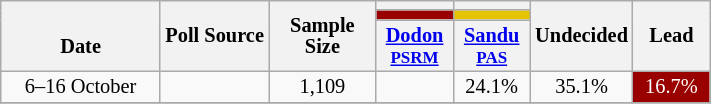<table class="wikitable sortable collapsible" style="text-align:center;font-size:85%;line-height:14px">
<tr>
<th ! style="width:100px;" rowspan="3"><br>Date<br></th>
<th style="" rowspan="3">Poll Source</th>
<th style="width:65px;" rowspan="3">Sample Size</th>
<th style="width:45px;"></th>
<th style="width:45px;"></th>
<th rowspan="3" style="width:45px;">Undecided</th>
<th style="width:45px;" rowspan="3">Lead</th>
</tr>
<tr>
<th ! style="background:#990000"></th>
<th style="background:#E6C300"></th>
</tr>
<tr>
<th ! style="width:45px;"><a href='#'>Dodon</a><br><small><a href='#'>PSRM</a></small></th>
<th style="width:45px;"><a href='#'>Sandu</a><br><small><a href='#'>PAS</a></small></th>
</tr>
<tr>
<td>6–16 October</td>
<td></td>
<td>1,109</td>
<td></td>
<td>24.1%</td>
<td>35.1%</td>
<td style="background:#990000; color:white;">16.7%</td>
</tr>
<tr>
</tr>
</table>
